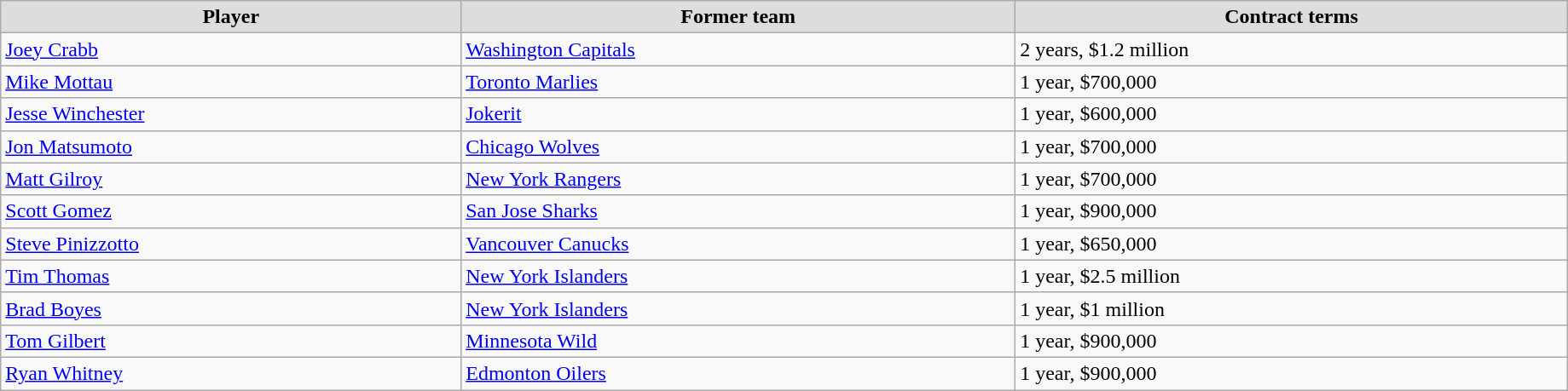<table class="wikitable" width=97%>
<tr align="center"  bgcolor="#dddddd">
<td><strong>Player</strong></td>
<td><strong>Former team</strong></td>
<td><strong>Contract terms</strong></td>
</tr>
<tr>
<td><a href='#'>Joey Crabb</a></td>
<td><a href='#'>Washington Capitals</a></td>
<td>2 years, $1.2 million</td>
</tr>
<tr>
<td><a href='#'>Mike Mottau</a></td>
<td><a href='#'>Toronto Marlies</a></td>
<td>1 year, $700,000</td>
</tr>
<tr>
<td><a href='#'>Jesse Winchester</a></td>
<td><a href='#'>Jokerit</a></td>
<td>1 year, $600,000</td>
</tr>
<tr>
<td><a href='#'>Jon Matsumoto</a></td>
<td><a href='#'>Chicago Wolves</a></td>
<td>1 year, $700,000</td>
</tr>
<tr>
<td><a href='#'>Matt Gilroy</a></td>
<td><a href='#'>New York Rangers</a></td>
<td>1 year, $700,000</td>
</tr>
<tr>
<td><a href='#'>Scott Gomez</a></td>
<td><a href='#'>San Jose Sharks</a></td>
<td>1 year, $900,000</td>
</tr>
<tr>
<td><a href='#'>Steve Pinizzotto</a></td>
<td><a href='#'>Vancouver Canucks</a></td>
<td>1 year, $650,000</td>
</tr>
<tr>
<td><a href='#'>Tim Thomas</a></td>
<td><a href='#'>New York Islanders</a></td>
<td>1 year, $2.5 million</td>
</tr>
<tr>
<td><a href='#'>Brad Boyes</a></td>
<td><a href='#'>New York Islanders</a></td>
<td>1 year, $1 million</td>
</tr>
<tr>
<td><a href='#'>Tom Gilbert</a></td>
<td><a href='#'>Minnesota Wild</a></td>
<td>1 year, $900,000</td>
</tr>
<tr>
<td><a href='#'>Ryan Whitney</a></td>
<td><a href='#'>Edmonton Oilers</a></td>
<td>1 year, $900,000</td>
</tr>
</table>
